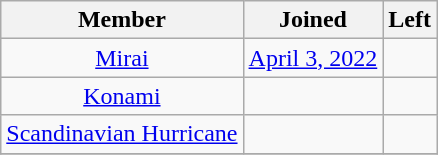<table class="wikitable sortable" style="text-align:center;">
<tr>
<th>Member</th>
<th>Joined</th>
<th>Left</th>
</tr>
<tr>
<td><a href='#'>Mirai</a></td>
<td><a href='#'>April 3, 2022</a></td>
<td></td>
</tr>
<tr>
<td><a href='#'>Konami</a></td>
<td></td>
<td></td>
</tr>
<tr>
<td><a href='#'>Scandinavian Hurricane</a></td>
<td></td>
<td></td>
</tr>
<tr>
</tr>
</table>
